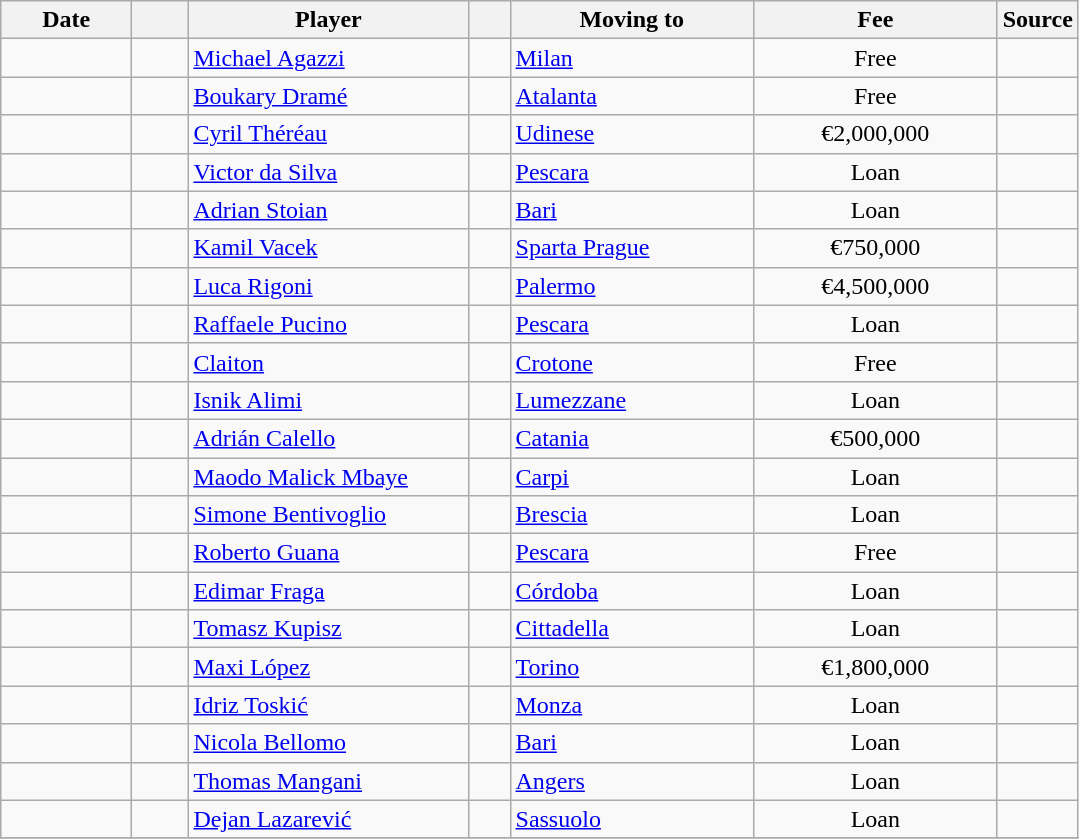<table class="wikitable sortable">
<tr>
<th style="width:80px;">Date</th>
<th style="width:30px;"></th>
<th style="width:180px;">Player</th>
<th style="width:20px;"></th>
<th style="width:155px;">Moving to</th>
<th style="width:155px;" class="unsortable">Fee</th>
<th style="width:20px;">Source</th>
</tr>
<tr>
<td></td>
<td align=center></td>
<td> <a href='#'>Michael Agazzi</a></td>
<td align=center></td>
<td> <a href='#'>Milan</a></td>
<td align=center>Free</td>
<td></td>
</tr>
<tr>
<td></td>
<td align=center></td>
<td> <a href='#'>Boukary Dramé</a></td>
<td align=center></td>
<td> <a href='#'>Atalanta</a></td>
<td align=center>Free</td>
<td></td>
</tr>
<tr>
<td></td>
<td align=center></td>
<td> <a href='#'>Cyril Théréau</a></td>
<td align=center></td>
<td> <a href='#'>Udinese</a></td>
<td align=center>€2,000,000</td>
<td></td>
</tr>
<tr>
<td></td>
<td align=center></td>
<td> <a href='#'>Victor da Silva</a></td>
<td align=center></td>
<td> <a href='#'>Pescara</a></td>
<td align=center>Loan</td>
<td></td>
</tr>
<tr>
<td></td>
<td align=center></td>
<td> <a href='#'>Adrian Stoian</a></td>
<td align=center></td>
<td> <a href='#'>Bari</a></td>
<td align=center>Loan</td>
<td></td>
</tr>
<tr>
<td></td>
<td align=center></td>
<td> <a href='#'>Kamil Vacek</a></td>
<td align=center></td>
<td> <a href='#'>Sparta Prague</a></td>
<td align=center>€750,000</td>
<td></td>
</tr>
<tr>
<td></td>
<td align=center></td>
<td> <a href='#'>Luca Rigoni</a></td>
<td align=center></td>
<td> <a href='#'>Palermo</a></td>
<td align=center>€4,500,000</td>
<td></td>
</tr>
<tr>
<td></td>
<td align=center></td>
<td> <a href='#'>Raffaele Pucino</a></td>
<td align=center></td>
<td> <a href='#'>Pescara</a></td>
<td align=center>Loan</td>
<td></td>
</tr>
<tr>
<td></td>
<td align=center></td>
<td> <a href='#'>Claiton</a></td>
<td align=center></td>
<td> <a href='#'>Crotone</a></td>
<td align=center>Free</td>
<td></td>
</tr>
<tr>
<td></td>
<td align=center></td>
<td> <a href='#'>Isnik Alimi</a></td>
<td align=center></td>
<td> <a href='#'>Lumezzane</a></td>
<td align=center>Loan</td>
<td></td>
</tr>
<tr>
<td></td>
<td align=center></td>
<td> <a href='#'>Adrián Calello</a></td>
<td align=center></td>
<td> <a href='#'>Catania</a></td>
<td align=center>€500,000</td>
<td></td>
</tr>
<tr>
<td></td>
<td align=center></td>
<td> <a href='#'>Maodo Malick Mbaye</a></td>
<td align=center></td>
<td> <a href='#'>Carpi</a></td>
<td align=center>Loan</td>
<td></td>
</tr>
<tr>
<td></td>
<td align=center></td>
<td> <a href='#'>Simone Bentivoglio</a></td>
<td align=center></td>
<td> <a href='#'>Brescia</a></td>
<td align=center>Loan</td>
<td></td>
</tr>
<tr>
<td></td>
<td align=center></td>
<td> <a href='#'>Roberto Guana</a></td>
<td align=center></td>
<td> <a href='#'>Pescara</a></td>
<td align=center>Free</td>
<td></td>
</tr>
<tr>
<td></td>
<td align=center></td>
<td> <a href='#'>Edimar Fraga</a></td>
<td align=center></td>
<td> <a href='#'>Córdoba</a></td>
<td align=center>Loan</td>
<td></td>
</tr>
<tr>
<td></td>
<td align=center></td>
<td> <a href='#'>Tomasz Kupisz</a></td>
<td align=center></td>
<td> <a href='#'>Cittadella</a></td>
<td align=center>Loan</td>
<td></td>
</tr>
<tr>
<td></td>
<td align=center></td>
<td> <a href='#'>Maxi López</a></td>
<td align=center></td>
<td> <a href='#'>Torino</a></td>
<td align=center>€1,800,000</td>
<td></td>
</tr>
<tr>
<td></td>
<td align=center></td>
<td> <a href='#'>Idriz Toskić</a></td>
<td align=center></td>
<td> <a href='#'>Monza</a></td>
<td align=center>Loan</td>
<td></td>
</tr>
<tr>
<td></td>
<td align=center></td>
<td> <a href='#'>Nicola Bellomo</a></td>
<td align=center></td>
<td> <a href='#'>Bari</a></td>
<td align=center>Loan</td>
<td></td>
</tr>
<tr>
<td></td>
<td align=center></td>
<td> <a href='#'>Thomas Mangani</a></td>
<td align=center></td>
<td> <a href='#'>Angers</a></td>
<td align=center>Loan</td>
<td></td>
</tr>
<tr>
<td></td>
<td align=center></td>
<td> <a href='#'>Dejan Lazarević</a></td>
<td align=center></td>
<td> <a href='#'>Sassuolo</a></td>
<td align=center>Loan</td>
<td></td>
</tr>
<tr>
</tr>
</table>
